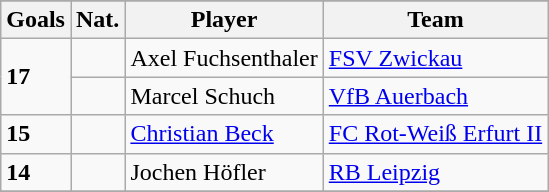<table class="wikitable">
<tr align="center" bgcolor="#dfdfdf">
</tr>
<tr>
<th>Goals</th>
<th>Nat.</th>
<th>Player</th>
<th>Team</th>
</tr>
<tr>
<td rowspan="2"><strong>17</strong></td>
<td></td>
<td>Axel Fuchsenthaler</td>
<td><a href='#'>FSV Zwickau</a></td>
</tr>
<tr>
<td></td>
<td>Marcel Schuch</td>
<td><a href='#'>VfB Auerbach</a></td>
</tr>
<tr>
<td><strong>15</strong></td>
<td></td>
<td><a href='#'>Christian Beck</a></td>
<td><a href='#'>FC Rot-Weiß Erfurt II</a></td>
</tr>
<tr>
<td><strong>14</strong></td>
<td></td>
<td>Jochen Höfler</td>
<td><a href='#'>RB Leipzig</a></td>
</tr>
<tr>
</tr>
</table>
